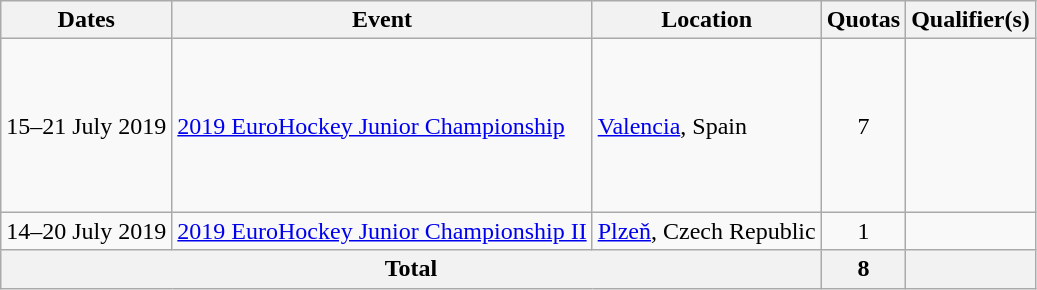<table class="wikitable">
<tr>
<th>Dates</th>
<th>Event</th>
<th>Location</th>
<th>Quotas</th>
<th>Qualifier(s)</th>
</tr>
<tr>
<td>15–21 July 2019</td>
<td><a href='#'>2019 EuroHockey Junior Championship</a></td>
<td><a href='#'>Valencia</a>, Spain</td>
<td align=center>7</td>
<td><br><br><br><br><br><br></td>
</tr>
<tr>
<td>14–20 July 2019</td>
<td><a href='#'>2019 EuroHockey Junior Championship II</a></td>
<td><a href='#'>Plzeň</a>, Czech Republic</td>
<td align=center>1</td>
<td><br><s></s></td>
</tr>
<tr>
<th colspan=3>Total</th>
<th>8</th>
<th></th>
</tr>
</table>
